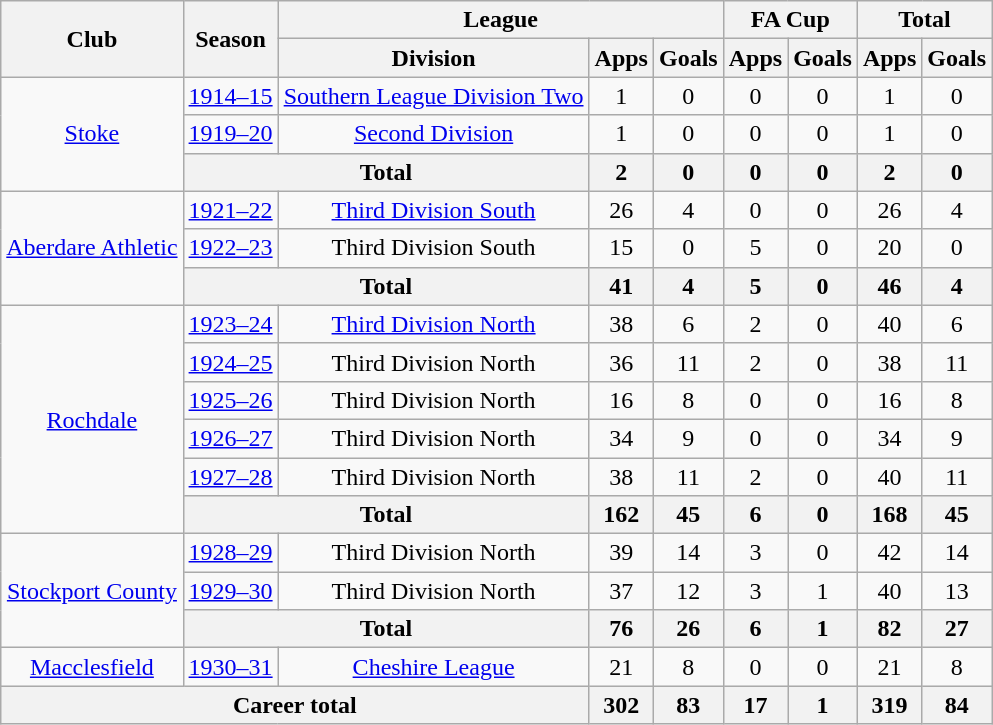<table class="wikitable" style="text-align: center;">
<tr>
<th rowspan="2">Club</th>
<th rowspan="2">Season</th>
<th colspan="3">League</th>
<th colspan="2">FA Cup</th>
<th colspan="2">Total</th>
</tr>
<tr>
<th>Division</th>
<th>Apps</th>
<th>Goals</th>
<th>Apps</th>
<th>Goals</th>
<th>Apps</th>
<th>Goals</th>
</tr>
<tr>
<td rowspan="3"><a href='#'>Stoke</a></td>
<td><a href='#'>1914–15</a></td>
<td><a href='#'>Southern League Division Two</a></td>
<td>1</td>
<td>0</td>
<td>0</td>
<td>0</td>
<td>1</td>
<td>0</td>
</tr>
<tr>
<td><a href='#'>1919–20</a></td>
<td><a href='#'>Second Division</a></td>
<td>1</td>
<td>0</td>
<td>0</td>
<td>0</td>
<td>1</td>
<td>0</td>
</tr>
<tr>
<th colspan=2>Total</th>
<th>2</th>
<th>0</th>
<th>0</th>
<th>0</th>
<th>2</th>
<th>0</th>
</tr>
<tr>
<td rowspan="3"><a href='#'>Aberdare Athletic</a></td>
<td><a href='#'>1921–22</a></td>
<td><a href='#'>Third Division South</a></td>
<td>26</td>
<td>4</td>
<td>0</td>
<td>0</td>
<td>26</td>
<td>4</td>
</tr>
<tr>
<td><a href='#'>1922–23</a></td>
<td>Third Division South</td>
<td>15</td>
<td>0</td>
<td>5</td>
<td>0</td>
<td>20</td>
<td>0</td>
</tr>
<tr>
<th colspan=2>Total</th>
<th>41</th>
<th>4</th>
<th>5</th>
<th>0</th>
<th>46</th>
<th>4</th>
</tr>
<tr>
<td rowspan="6"><a href='#'>Rochdale</a></td>
<td><a href='#'>1923–24</a></td>
<td><a href='#'>Third Division North</a></td>
<td>38</td>
<td>6</td>
<td>2</td>
<td>0</td>
<td>40</td>
<td>6</td>
</tr>
<tr>
<td><a href='#'>1924–25</a></td>
<td>Third Division North</td>
<td>36</td>
<td>11</td>
<td>2</td>
<td>0</td>
<td>38</td>
<td>11</td>
</tr>
<tr>
<td><a href='#'>1925–26</a></td>
<td>Third Division North</td>
<td>16</td>
<td>8</td>
<td>0</td>
<td>0</td>
<td>16</td>
<td>8</td>
</tr>
<tr>
<td><a href='#'>1926–27</a></td>
<td>Third Division North</td>
<td>34</td>
<td>9</td>
<td>0</td>
<td>0</td>
<td>34</td>
<td>9</td>
</tr>
<tr>
<td><a href='#'>1927–28</a></td>
<td>Third Division North</td>
<td>38</td>
<td>11</td>
<td>2</td>
<td>0</td>
<td>40</td>
<td>11</td>
</tr>
<tr>
<th colspan=2>Total</th>
<th>162</th>
<th>45</th>
<th>6</th>
<th>0</th>
<th>168</th>
<th>45</th>
</tr>
<tr>
<td rowspan="3"><a href='#'>Stockport County</a></td>
<td><a href='#'>1928–29</a></td>
<td>Third Division North</td>
<td>39</td>
<td>14</td>
<td>3</td>
<td>0</td>
<td>42</td>
<td>14</td>
</tr>
<tr>
<td><a href='#'>1929–30</a></td>
<td>Third Division North</td>
<td>37</td>
<td>12</td>
<td>3</td>
<td>1</td>
<td>40</td>
<td>13</td>
</tr>
<tr>
<th colspan=2>Total</th>
<th>76</th>
<th>26</th>
<th>6</th>
<th>1</th>
<th>82</th>
<th>27</th>
</tr>
<tr>
<td><a href='#'>Macclesfield</a></td>
<td><a href='#'>1930–31</a></td>
<td><a href='#'>Cheshire League</a></td>
<td>21</td>
<td>8</td>
<td>0</td>
<td>0</td>
<td>21</td>
<td>8</td>
</tr>
<tr>
<th colspan="3">Career total</th>
<th>302</th>
<th>83</th>
<th>17</th>
<th>1</th>
<th>319</th>
<th>84</th>
</tr>
</table>
